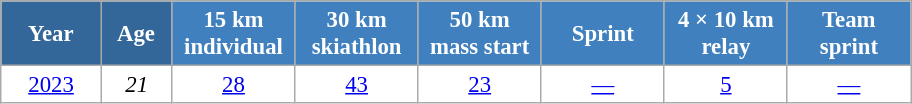<table class="wikitable" style="font-size:95%; text-align:center; border:grey solid 1px; border-collapse:collapse; background:#ffffff;">
<tr>
<th style="background-color:#369; color:white; width:60px;"> Year </th>
<th style="background-color:#369; color:white; width:40px;"> Age </th>
<th style="background-color:#4180be; color:white; width:75px;"> 15 km <br> individual </th>
<th style="background-color:#4180be; color:white; width:75px;"> 30 km <br> skiathlon </th>
<th style="background-color:#4180be; color:white; width:75px;"> 50 km <br> mass start </th>
<th style="background-color:#4180be; color:white; width:75px;"> Sprint </th>
<th style="background-color:#4180be; color:white; width:75px;"> 4 × 10 km <br> relay </th>
<th style="background-color:#4180be; color:white; width:75px;"> Team <br> sprint </th>
</tr>
<tr>
<td><a href='#'>2023</a></td>
<td><em>21</em></td>
<td><a href='#'>28</a></td>
<td><a href='#'>43</a></td>
<td><a href='#'>23</a></td>
<td><a href='#'>—</a></td>
<td><a href='#'>5</a></td>
<td><a href='#'>—</a></td>
</tr>
</table>
